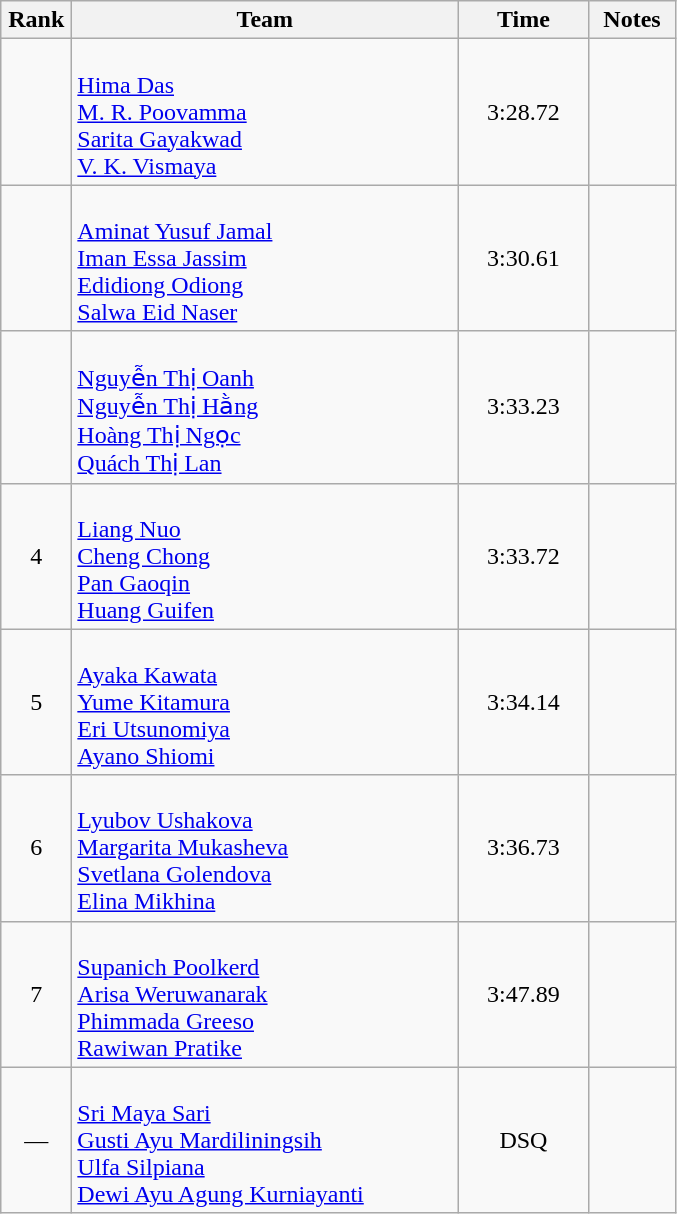<table class="wikitable" style="text-align:center">
<tr>
<th width=40>Rank</th>
<th width=250>Team</th>
<th width=80>Time</th>
<th width=50>Notes</th>
</tr>
<tr>
<td></td>
<td align=left><br><a href='#'>Hima Das</a><br><a href='#'>M. R. Poovamma</a><br><a href='#'>Sarita Gayakwad</a><br><a href='#'>V. K. Vismaya</a></td>
<td>3:28.72</td>
<td></td>
</tr>
<tr>
<td></td>
<td align=left><br><a href='#'>Aminat Yusuf Jamal</a><br><a href='#'>Iman Essa Jassim</a><br><a href='#'>Edidiong Odiong</a><br><a href='#'>Salwa Eid Naser</a></td>
<td>3:30.61</td>
<td></td>
</tr>
<tr>
<td></td>
<td align=left><br><a href='#'>Nguyễn Thị Oanh</a><br><a href='#'>Nguyễn Thị Hằng</a><br><a href='#'>Hoàng Thị Ngọc</a><br><a href='#'>Quách Thị Lan</a></td>
<td>3:33.23</td>
<td></td>
</tr>
<tr>
<td>4</td>
<td align="left"><br><a href='#'>Liang Nuo</a><br><a href='#'>Cheng Chong</a><br><a href='#'>Pan Gaoqin</a><br><a href='#'>Huang Guifen</a></td>
<td>3:33.72</td>
<td></td>
</tr>
<tr>
<td>5</td>
<td align="left"><br><a href='#'>Ayaka Kawata</a><br><a href='#'>Yume Kitamura</a><br><a href='#'>Eri Utsunomiya</a><br><a href='#'>Ayano Shiomi</a></td>
<td>3:34.14</td>
<td></td>
</tr>
<tr>
<td>6</td>
<td align="left"><br><a href='#'>Lyubov Ushakova</a><br><a href='#'>Margarita Mukasheva</a><br><a href='#'>Svetlana Golendova</a><br><a href='#'>Elina Mikhina</a></td>
<td>3:36.73</td>
<td></td>
</tr>
<tr>
<td>7</td>
<td align="left"><br><a href='#'>Supanich Poolkerd</a><br><a href='#'>Arisa Weruwanarak</a><br><a href='#'>Phimmada Greeso</a><br><a href='#'>Rawiwan Pratike</a></td>
<td>3:47.89</td>
<td></td>
</tr>
<tr>
<td>—</td>
<td align="left"><br><a href='#'>Sri Maya Sari</a><br><a href='#'>Gusti Ayu Mardiliningsih</a><br><a href='#'>Ulfa Silpiana</a><br><a href='#'>Dewi Ayu Agung Kurniayanti</a></td>
<td>DSQ</td>
<td></td>
</tr>
</table>
